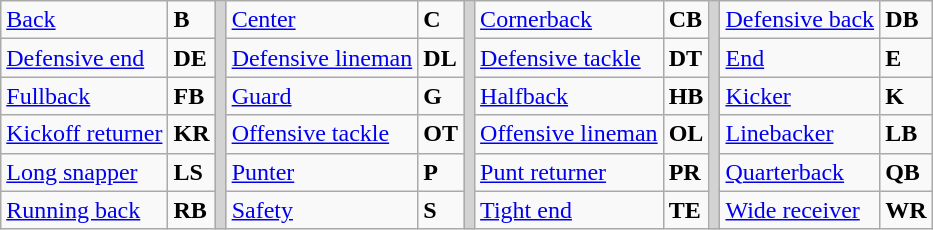<table class="wikitable">
<tr>
<td><a href='#'>Back</a></td>
<td><strong>B</strong></td>
<td rowSpan="6" style="background-color:lightgrey;"></td>
<td><a href='#'>Center</a></td>
<td><strong>C</strong></td>
<td rowSpan="6" style="background-color:lightgrey;"></td>
<td><a href='#'>Cornerback</a></td>
<td><strong>CB</strong></td>
<td rowSpan="6" style="background-color:lightgrey;"></td>
<td><a href='#'>Defensive back</a></td>
<td><strong>DB</strong></td>
</tr>
<tr>
<td><a href='#'>Defensive end</a></td>
<td><strong>DE</strong></td>
<td><a href='#'>Defensive lineman</a></td>
<td><strong>DL</strong></td>
<td><a href='#'>Defensive tackle</a></td>
<td><strong>DT</strong></td>
<td><a href='#'>End</a></td>
<td><strong>E</strong></td>
</tr>
<tr>
<td><a href='#'>Fullback</a></td>
<td><strong>FB</strong></td>
<td><a href='#'>Guard</a></td>
<td><strong>G</strong></td>
<td><a href='#'>Halfback</a></td>
<td><strong>HB</strong></td>
<td><a href='#'>Kicker</a></td>
<td><strong>K</strong></td>
</tr>
<tr>
<td><a href='#'>Kickoff returner</a></td>
<td><strong>KR</strong></td>
<td><a href='#'>Offensive tackle</a></td>
<td><strong>OT</strong></td>
<td><a href='#'>Offensive lineman</a></td>
<td><strong>OL</strong></td>
<td><a href='#'>Linebacker</a></td>
<td><strong>LB</strong></td>
</tr>
<tr>
<td><a href='#'>Long snapper</a></td>
<td><strong>LS</strong></td>
<td><a href='#'>Punter</a></td>
<td><strong>P</strong></td>
<td><a href='#'>Punt returner</a></td>
<td><strong>PR</strong></td>
<td><a href='#'>Quarterback</a></td>
<td><strong>QB</strong></td>
</tr>
<tr>
<td><a href='#'>Running back</a></td>
<td><strong>RB</strong></td>
<td><a href='#'>Safety</a></td>
<td><strong>S</strong></td>
<td><a href='#'>Tight end</a></td>
<td><strong>TE</strong></td>
<td><a href='#'>Wide receiver</a></td>
<td><strong>WR</strong></td>
</tr>
</table>
